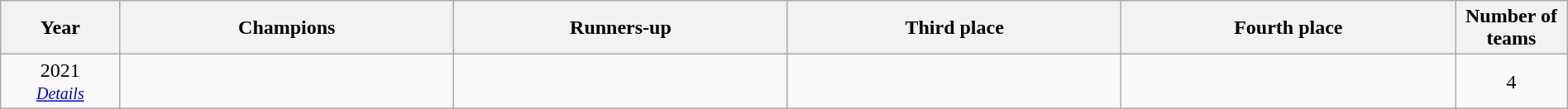<table class="wikitable" style="text-align:center;width:100%">
<tr>
<th width=5%>Year</th>
<th width=14%>Champions</th>
<th width=14%>Runners-up</th>
<th width=14%>Third place</th>
<th width=14%>Fourth place</th>
<th width="4%">Number of teams</th>
</tr>
<tr>
<td>2021<br><small><em><a href='#'>Details</a></em></small></td>
<td><strong></strong></td>
<td></td>
<td></td>
<td></td>
<td>4</td>
</tr>
</table>
